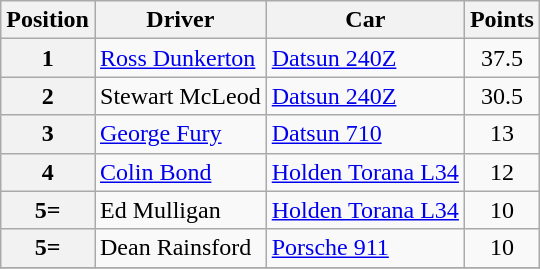<table class="wikitable" border="1">
<tr>
<th>Position</th>
<th>Driver</th>
<th>Car</th>
<th>Points</th>
</tr>
<tr>
<th>1</th>
<td><a href='#'>Ross Dunkerton</a></td>
<td><a href='#'>Datsun 240Z</a></td>
<td align="center">37.5</td>
</tr>
<tr>
<th>2</th>
<td>Stewart McLeod</td>
<td><a href='#'>Datsun 240Z</a></td>
<td align="center">30.5</td>
</tr>
<tr>
<th>3</th>
<td><a href='#'>George Fury</a></td>
<td><a href='#'>Datsun 710</a></td>
<td align="center">13</td>
</tr>
<tr>
<th>4</th>
<td><a href='#'>Colin Bond</a></td>
<td><a href='#'>Holden Torana L34</a></td>
<td align="center">12</td>
</tr>
<tr>
<th>5=</th>
<td>Ed Mulligan</td>
<td><a href='#'>Holden Torana L34</a></td>
<td align="center">10</td>
</tr>
<tr>
<th>5=</th>
<td>Dean Rainsford</td>
<td><a href='#'>Porsche 911</a></td>
<td align="center">10</td>
</tr>
<tr>
</tr>
</table>
